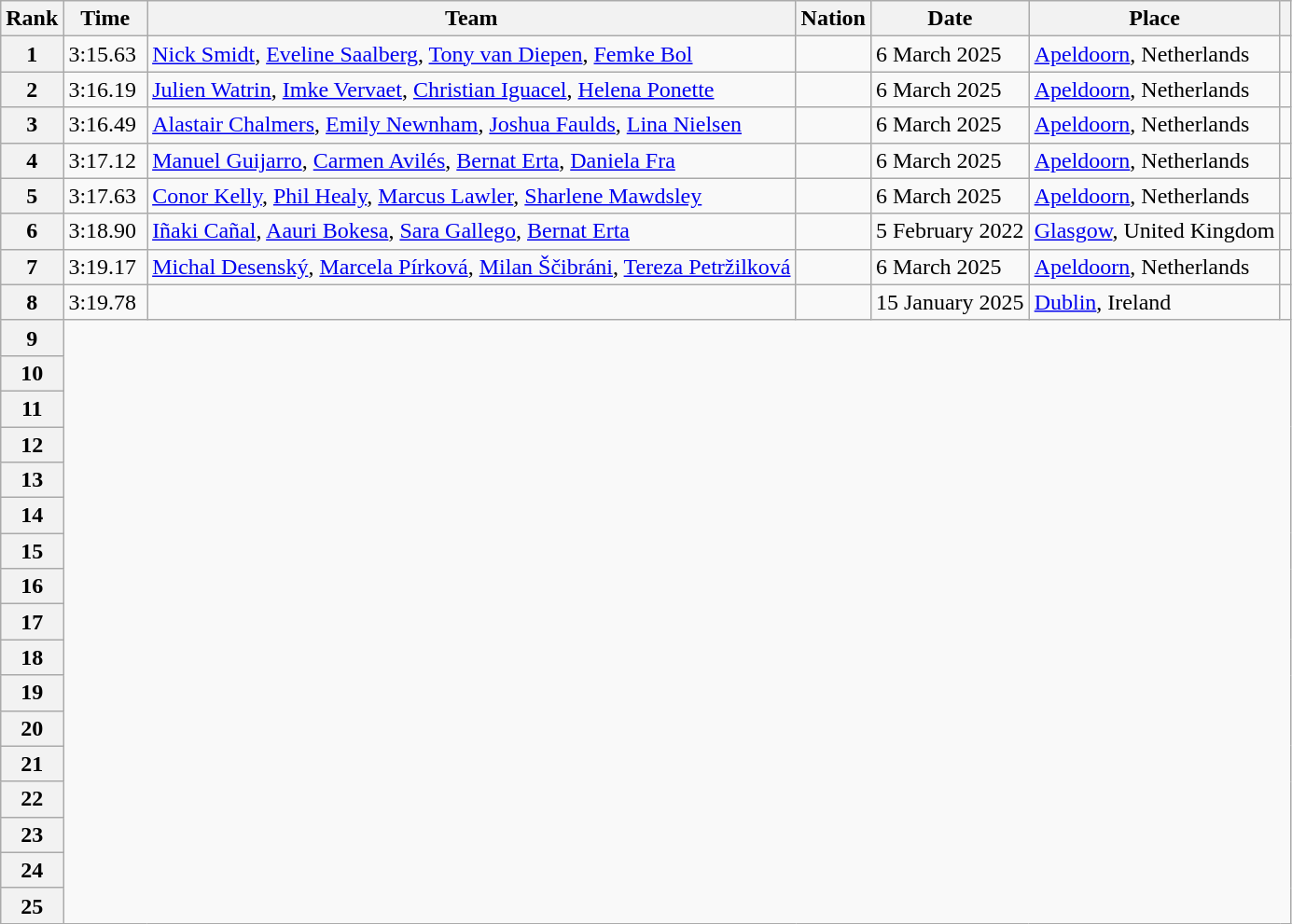<table class="wikitable">
<tr>
<th scope="col">Rank</th>
<th scope="col">Time</th>
<th scope="col">Team</th>
<th scope="col">Nation</th>
<th scope="col">Date</th>
<th scope="col">Place</th>
<th scope="col"></th>
</tr>
<tr>
<th scope="row">1</th>
<td>3:15.63 </td>
<td><a href='#'>Nick Smidt</a>, <a href='#'>Eveline Saalberg</a>, <a href='#'>Tony van Diepen</a>, <a href='#'>Femke Bol</a></td>
<td></td>
<td>6 March 2025</td>
<td><a href='#'>Apeldoorn</a>, Netherlands</td>
<td></td>
</tr>
<tr>
<th scope="row">2</th>
<td>3:16.19 </td>
<td><a href='#'>Julien Watrin</a>, <a href='#'>Imke Vervaet</a>, <a href='#'>Christian Iguacel</a>, <a href='#'>Helena Ponette</a></td>
<td></td>
<td>6 March 2025</td>
<td><a href='#'>Apeldoorn</a>, Netherlands</td>
<td></td>
</tr>
<tr>
<th scope="row">3</th>
<td>3:16.49 </td>
<td><a href='#'>Alastair Chalmers</a>, <a href='#'>Emily Newnham</a>, <a href='#'>Joshua Faulds</a>, <a href='#'>Lina Nielsen</a></td>
<td></td>
<td>6 March 2025</td>
<td><a href='#'>Apeldoorn</a>, Netherlands</td>
<td></td>
</tr>
<tr>
<th scope="row">4</th>
<td>3:17.12 </td>
<td><a href='#'>Manuel Guijarro</a>, <a href='#'>Carmen Avilés</a>, <a href='#'>Bernat Erta</a>, <a href='#'>Daniela Fra</a></td>
<td></td>
<td>6 March 2025</td>
<td><a href='#'>Apeldoorn</a>, Netherlands</td>
<td></td>
</tr>
<tr>
<th scope="row">5</th>
<td>3:17.63 </td>
<td><a href='#'>Conor Kelly</a>, <a href='#'>Phil Healy</a>, <a href='#'>Marcus Lawler</a>, <a href='#'>Sharlene Mawdsley</a></td>
<td></td>
<td>6 March 2025</td>
<td><a href='#'>Apeldoorn</a>, Netherlands</td>
<td></td>
</tr>
<tr>
<th scope="row">6</th>
<td>3:18.90 </td>
<td><a href='#'>Iñaki Cañal</a>, <a href='#'>Aauri Bokesa</a>, <a href='#'>Sara Gallego</a>, <a href='#'>Bernat Erta</a></td>
<td></td>
<td>5 February 2022</td>
<td><a href='#'>Glasgow</a>, United Kingdom</td>
<td></td>
</tr>
<tr>
<th scope="row">7</th>
<td>3:19.17 </td>
<td><a href='#'>Michal Desenský</a>, <a href='#'>Marcela Pírková</a>, <a href='#'>Milan Ščibráni</a>, <a href='#'>Tereza Petržilková</a></td>
<td></td>
<td>6 March 2025</td>
<td><a href='#'>Apeldoorn</a>, Netherlands</td>
<td></td>
</tr>
<tr>
<th scope="row">8</th>
<td>3:19.78 </td>
<td></td>
<td></td>
<td>15 January 2025</td>
<td><a href='#'>Dublin</a>, Ireland</td>
<td></td>
</tr>
<tr>
<th scope="row">9</th>
</tr>
<tr>
<th scope="row">10</th>
</tr>
<tr>
<th scope="row">11</th>
</tr>
<tr>
<th scope="row">12</th>
</tr>
<tr>
<th scope="row">13</th>
</tr>
<tr>
<th scope="row">14</th>
</tr>
<tr>
<th scope="row">15</th>
</tr>
<tr>
<th scope="row">16</th>
</tr>
<tr>
<th scope="row">17</th>
</tr>
<tr>
<th scope="row">18</th>
</tr>
<tr>
<th scope="row">19</th>
</tr>
<tr>
<th scope="row">20</th>
</tr>
<tr>
<th scope="row">21</th>
</tr>
<tr>
<th scope="row">22</th>
</tr>
<tr>
<th scope="row">23</th>
</tr>
<tr>
<th scope="row">24</th>
</tr>
<tr>
<th scope="row">25</th>
</tr>
</table>
